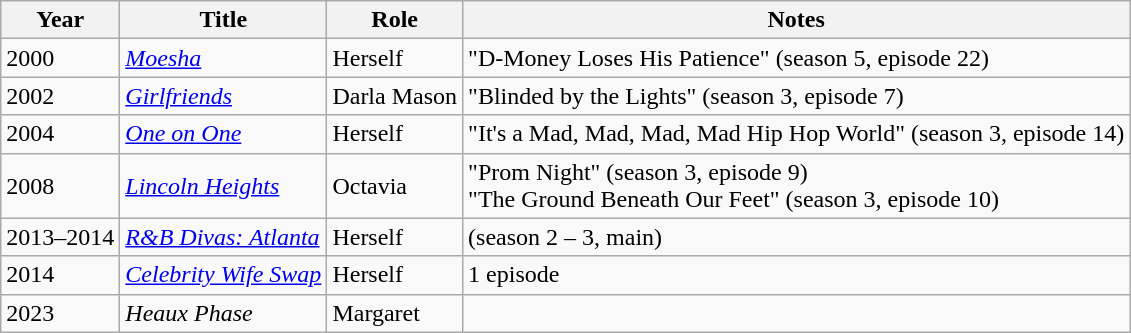<table class="wikitable">
<tr>
<th scope="col">Year</th>
<th scope="col">Title</th>
<th scope="col">Role</th>
<th scope="col" class="unsortable">Notes</th>
</tr>
<tr>
<td>2000</td>
<td><em><a href='#'>Moesha</a></em></td>
<td>Herself</td>
<td>"D-Money Loses His Patience" (season 5, episode 22)</td>
</tr>
<tr>
<td>2002</td>
<td><em><a href='#'>Girlfriends</a></em></td>
<td>Darla Mason</td>
<td>"Blinded by the Lights" (season 3, episode 7)</td>
</tr>
<tr>
<td>2004</td>
<td><em><a href='#'>One on One</a></em></td>
<td>Herself</td>
<td>"It's a Mad, Mad, Mad, Mad Hip Hop World" (season 3, episode 14)</td>
</tr>
<tr>
<td>2008</td>
<td><em><a href='#'>Lincoln Heights</a></em></td>
<td>Octavia</td>
<td>"Prom Night" (season 3, episode 9)<br>"The Ground Beneath Our Feet" (season 3, episode 10)</td>
</tr>
<tr>
<td>2013–2014</td>
<td><em><a href='#'>R&B Divas: Atlanta</a></em></td>
<td>Herself</td>
<td>(season 2 – 3, main)</td>
</tr>
<tr>
<td>2014</td>
<td><em><a href='#'>Celebrity Wife Swap</a></em></td>
<td>Herself</td>
<td>1 episode</td>
</tr>
<tr>
<td>2023</td>
<td><em>Heaux Phase</em></td>
<td>Margaret</td>
<td></td>
</tr>
</table>
